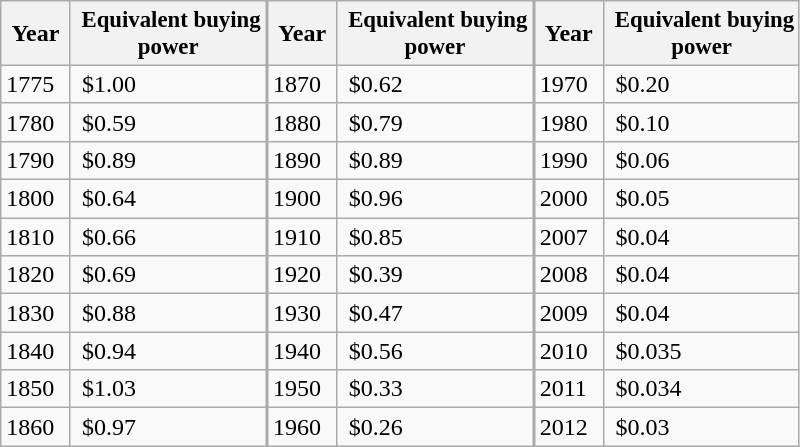<table cellspacing="0" cellpadding="0" class="floatright">
<tr valign="top">
<td><br><table class="wikitable" style="margin:0;">
<tr>
<th> Year </th>
<th style="width: 40pt; font-size: 95%;"> Equivalent buying power</th>
</tr>
<tr>
<td>1775</td>
<td> $1.00</td>
</tr>
<tr>
<td>1780</td>
<td> $0.59</td>
</tr>
<tr>
<td>1790</td>
<td> $0.89</td>
</tr>
<tr>
<td>1800</td>
<td> $0.64</td>
</tr>
<tr>
<td>1810</td>
<td> $0.66</td>
</tr>
<tr>
<td>1820</td>
<td> $0.69</td>
</tr>
<tr>
<td>1830</td>
<td> $0.88</td>
</tr>
<tr>
<td>1840</td>
<td> $0.94</td>
</tr>
<tr>
<td>1850</td>
<td> $1.03</td>
</tr>
<tr>
<td>1860</td>
<td> $0.97</td>
</tr>
</table>
</td>
<td><br><table class="wikitable" style="margin:0;">
<tr>
<th> Year </th>
<th style="width: 40pt; font-size: 95%;"> Equivalent buying power</th>
</tr>
<tr>
<td>1870</td>
<td> $0.62</td>
</tr>
<tr>
<td>1880</td>
<td> $0.79</td>
</tr>
<tr>
<td>1890</td>
<td> $0.89</td>
</tr>
<tr>
<td>1900</td>
<td> $0.96</td>
</tr>
<tr>
<td>1910</td>
<td> $0.85</td>
</tr>
<tr>
<td>1920</td>
<td> $0.39</td>
</tr>
<tr>
<td>1930</td>
<td> $0.47</td>
</tr>
<tr>
<td>1940</td>
<td> $0.56</td>
</tr>
<tr>
<td>1950</td>
<td> $0.33</td>
</tr>
<tr>
<td>1960</td>
<td> $0.26</td>
</tr>
</table>
</td>
<td><br><table class="wikitable" style="margin:0;">
<tr>
<th> Year </th>
<th style="width: 40pt; font-size: 95%;"> Equivalent buying power</th>
</tr>
<tr>
<td>1970</td>
<td> $0.20</td>
</tr>
<tr>
<td>1980</td>
<td> $0.10</td>
</tr>
<tr>
<td>1990</td>
<td> $0.06</td>
</tr>
<tr>
<td>2000</td>
<td> $0.05</td>
</tr>
<tr>
<td>2007</td>
<td> $0.04</td>
</tr>
<tr>
<td>2008</td>
<td> $0.04</td>
</tr>
<tr>
<td>2009</td>
<td> $0.04</td>
</tr>
<tr>
<td>2010</td>
<td> $0.035</td>
</tr>
<tr>
<td>2011</td>
<td> $0.034</td>
</tr>
<tr>
<td>2012</td>
<td> $0.03</td>
</tr>
</table>
</td>
</tr>
</table>
